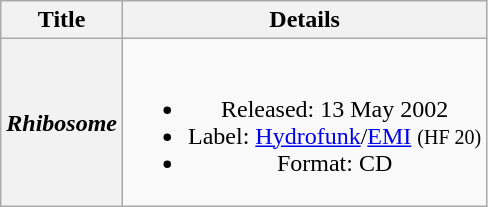<table class="wikitable plainrowheaders" style="text-align:center;" border="1">
<tr>
<th>Title</th>
<th>Details</th>
</tr>
<tr>
<th scope="row"><em>Rhibosome</em></th>
<td><br><ul><li>Released: 13 May 2002</li><li>Label: <a href='#'>Hydrofunk</a>/<a href='#'>EMI</a> <small>(HF 20)</small></li><li>Format: CD</li></ul></td>
</tr>
</table>
